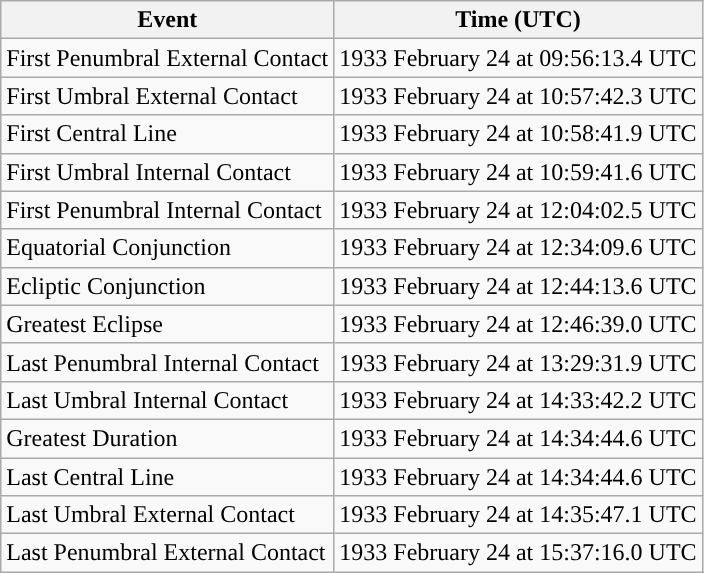<table class="wikitable">
<tr>
<th>Event</th>
<th>Time (UTC)</th>
</tr>
<tr>
<td>First Penumbral External Contact</td>
<td>1933 February 24 at 09:56:13.4 UTC</td>
</tr>
<tr>
<td>First Umbral External Contact</td>
<td>1933 February 24 at 10:57:42.3 UTC</td>
</tr>
<tr>
<td>First Central Line</td>
<td>1933 February 24 at 10:58:41.9 UTC</td>
</tr>
<tr>
<td>First Umbral Internal Contact</td>
<td>1933 February 24 at 10:59:41.6 UTC</td>
</tr>
<tr>
<td>First Penumbral Internal Contact</td>
<td>1933 February 24 at 12:04:02.5 UTC</td>
</tr>
<tr>
<td>Equatorial Conjunction</td>
<td>1933 February 24 at 12:34:09.6 UTC</td>
</tr>
<tr>
<td>Ecliptic Conjunction</td>
<td>1933 February 24 at 12:44:13.6 UTC</td>
</tr>
<tr>
<td>Greatest Eclipse</td>
<td>1933 February 24 at 12:46:39.0 UTC</td>
</tr>
<tr>
<td>Last Penumbral Internal Contact</td>
<td>1933 February 24 at 13:29:31.9 UTC</td>
</tr>
<tr>
<td>Last Umbral Internal Contact</td>
<td>1933 February 24 at 14:33:42.2 UTC</td>
</tr>
<tr>
<td>Greatest Duration</td>
<td>1933 February 24 at 14:34:44.6 UTC</td>
</tr>
<tr>
<td>Last Central Line</td>
<td>1933 February 24 at 14:34:44.6 UTC</td>
</tr>
<tr>
<td>Last Umbral External Contact</td>
<td>1933 February 24 at 14:35:47.1 UTC</td>
</tr>
<tr>
<td>Last Penumbral External Contact</td>
<td>1933 February 24 at 15:37:16.0 UTC</td>
</tr>
</table>
